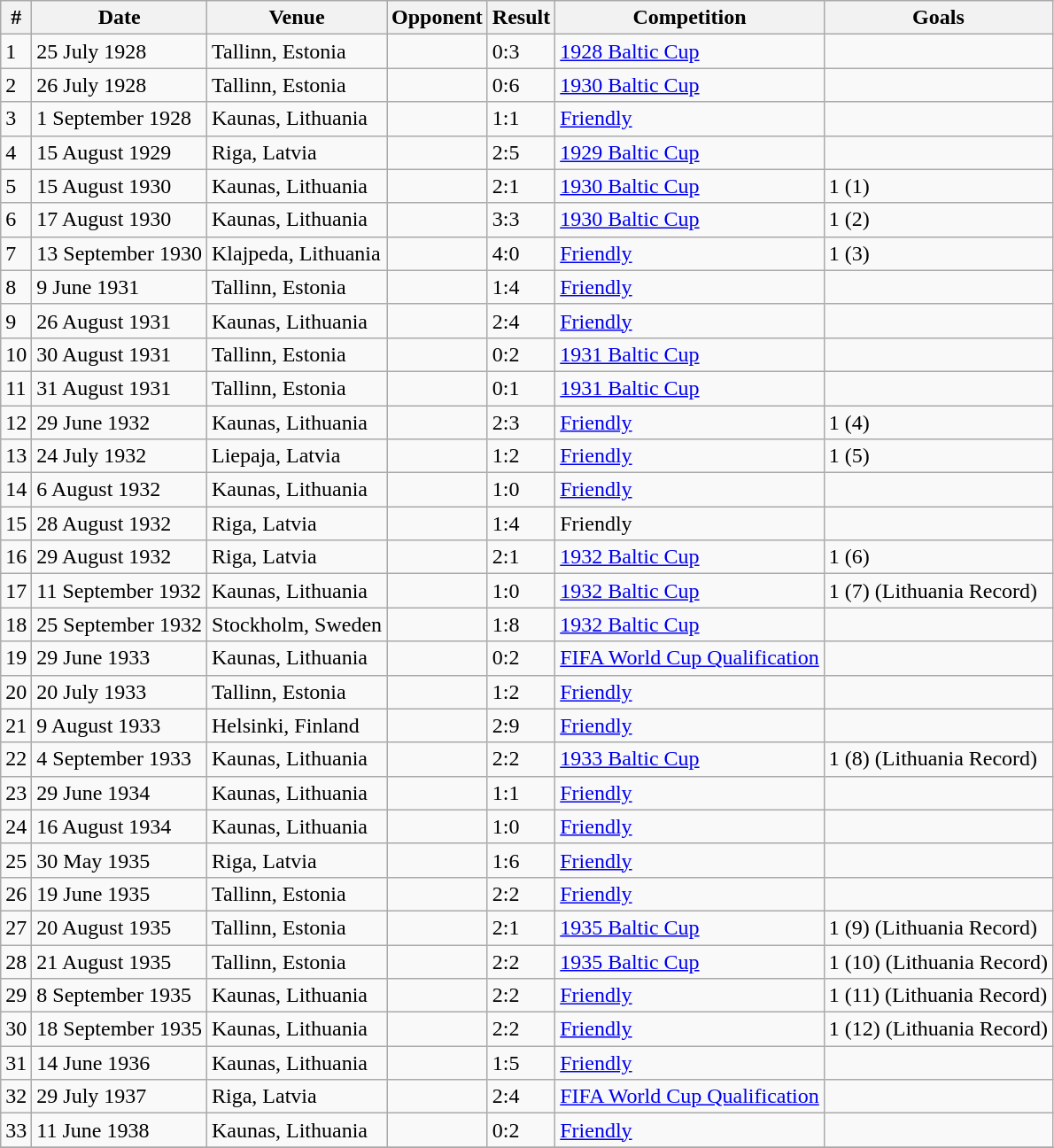<table class="wikitable sortable">
<tr>
<th>#</th>
<th>Date</th>
<th>Venue</th>
<th>Opponent</th>
<th>Result</th>
<th>Competition</th>
<th>Goals</th>
</tr>
<tr>
<td>1</td>
<td>25 July 1928</td>
<td>Tallinn, Estonia</td>
<td></td>
<td>0:3</td>
<td><a href='#'>1928 Baltic Cup</a></td>
<td></td>
</tr>
<tr>
<td>2</td>
<td>26 July 1928</td>
<td>Tallinn, Estonia</td>
<td></td>
<td>0:6</td>
<td><a href='#'>1930 Baltic Cup</a></td>
<td></td>
</tr>
<tr>
<td>3</td>
<td>1 September 1928</td>
<td>Kaunas, Lithuania</td>
<td></td>
<td>1:1</td>
<td><a href='#'>Friendly</a></td>
<td></td>
</tr>
<tr>
<td>4</td>
<td>15 August 1929</td>
<td>Riga, Latvia</td>
<td></td>
<td>2:5</td>
<td><a href='#'>1929 Baltic Cup</a></td>
<td></td>
</tr>
<tr>
<td>5</td>
<td>15 August 1930</td>
<td>Kaunas, Lithuania</td>
<td></td>
<td>2:1</td>
<td><a href='#'>1930 Baltic Cup</a></td>
<td>1 (1)</td>
</tr>
<tr>
<td>6</td>
<td>17 August 1930</td>
<td>Kaunas, Lithuania</td>
<td></td>
<td>3:3</td>
<td><a href='#'>1930 Baltic Cup</a></td>
<td>1 (2)</td>
</tr>
<tr>
<td>7</td>
<td>13 September 1930</td>
<td>Klajpeda, Lithuania</td>
<td></td>
<td>4:0</td>
<td><a href='#'>Friendly</a></td>
<td>1 (3)</td>
</tr>
<tr>
<td>8</td>
<td>9 June 1931</td>
<td>Tallinn, Estonia</td>
<td></td>
<td>1:4</td>
<td><a href='#'>Friendly</a></td>
<td></td>
</tr>
<tr>
<td>9</td>
<td>26 August 1931</td>
<td>Kaunas, Lithuania</td>
<td></td>
<td>2:4</td>
<td><a href='#'>Friendly</a></td>
<td></td>
</tr>
<tr>
<td>10</td>
<td>30 August 1931</td>
<td>Tallinn, Estonia</td>
<td></td>
<td>0:2</td>
<td><a href='#'>1931 Baltic Cup</a></td>
<td></td>
</tr>
<tr>
<td>11</td>
<td>31 August 1931</td>
<td>Tallinn, Estonia</td>
<td></td>
<td>0:1</td>
<td><a href='#'>1931 Baltic Cup</a></td>
<td></td>
</tr>
<tr>
<td>12</td>
<td>29 June 1932</td>
<td>Kaunas, Lithuania</td>
<td></td>
<td>2:3</td>
<td><a href='#'>Friendly</a></td>
<td>1 (4)</td>
</tr>
<tr>
<td>13</td>
<td>24 July 1932</td>
<td>Liepaja, Latvia</td>
<td></td>
<td>1:2</td>
<td><a href='#'>Friendly</a></td>
<td>1 (5)</td>
</tr>
<tr>
<td>14</td>
<td>6 August 1932</td>
<td>Kaunas, Lithuania</td>
<td></td>
<td>1:0</td>
<td><a href='#'>Friendly</a></td>
<td></td>
</tr>
<tr>
<td>15</td>
<td>28 August 1932</td>
<td>Riga, Latvia</td>
<td></td>
<td>1:4</td>
<td>Friendly</td>
<td></td>
</tr>
<tr>
<td>16</td>
<td>29 August 1932</td>
<td>Riga, Latvia</td>
<td></td>
<td>2:1</td>
<td><a href='#'>1932 Baltic Cup</a></td>
<td>1 (6)</td>
</tr>
<tr>
<td>17</td>
<td>11 September 1932</td>
<td>Kaunas, Lithuania</td>
<td></td>
<td>1:0</td>
<td><a href='#'>1932 Baltic Cup</a></td>
<td>1 (7) (Lithuania Record)</td>
</tr>
<tr>
<td>18</td>
<td>25 September 1932</td>
<td>Stockholm, Sweden</td>
<td></td>
<td>1:8</td>
<td><a href='#'>1932 Baltic Cup</a></td>
<td></td>
</tr>
<tr>
<td>19</td>
<td>29 June 1933</td>
<td>Kaunas, Lithuania</td>
<td></td>
<td>0:2</td>
<td><a href='#'>FIFA World Cup Qualification</a></td>
<td></td>
</tr>
<tr>
<td>20</td>
<td>20 July 1933</td>
<td>Tallinn, Estonia</td>
<td></td>
<td>1:2</td>
<td><a href='#'>Friendly</a></td>
<td></td>
</tr>
<tr>
<td>21</td>
<td>9 August 1933</td>
<td>Helsinki, Finland</td>
<td></td>
<td>2:9</td>
<td><a href='#'>Friendly</a></td>
<td></td>
</tr>
<tr>
<td>22</td>
<td>4 September 1933</td>
<td>Kaunas, Lithuania</td>
<td></td>
<td>2:2</td>
<td><a href='#'>1933 Baltic Cup</a></td>
<td>1 (8) (Lithuania Record)</td>
</tr>
<tr>
<td>23</td>
<td>29 June 1934</td>
<td>Kaunas, Lithuania</td>
<td></td>
<td>1:1</td>
<td><a href='#'>Friendly</a></td>
<td></td>
</tr>
<tr>
<td>24</td>
<td>16 August 1934</td>
<td>Kaunas, Lithuania</td>
<td></td>
<td>1:0</td>
<td><a href='#'>Friendly</a></td>
<td></td>
</tr>
<tr>
<td>25</td>
<td>30 May 1935</td>
<td>Riga, Latvia</td>
<td></td>
<td>1:6</td>
<td><a href='#'>Friendly</a></td>
<td></td>
</tr>
<tr>
<td>26</td>
<td>19 June 1935</td>
<td>Tallinn, Estonia</td>
<td></td>
<td>2:2</td>
<td><a href='#'>Friendly</a></td>
<td></td>
</tr>
<tr>
<td>27</td>
<td>20 August 1935</td>
<td>Tallinn, Estonia</td>
<td></td>
<td>2:1</td>
<td><a href='#'>1935 Baltic Cup</a></td>
<td>1 (9) (Lithuania Record)</td>
</tr>
<tr>
<td>28</td>
<td>21 August 1935</td>
<td>Tallinn, Estonia</td>
<td></td>
<td>2:2</td>
<td><a href='#'>1935 Baltic Cup</a></td>
<td>1 (10) (Lithuania Record)</td>
</tr>
<tr>
<td>29</td>
<td>8 September 1935</td>
<td>Kaunas, Lithuania</td>
<td></td>
<td>2:2</td>
<td><a href='#'>Friendly</a></td>
<td>1 (11) (Lithuania Record)</td>
</tr>
<tr>
<td>30</td>
<td>18 September 1935</td>
<td>Kaunas, Lithuania</td>
<td></td>
<td>2:2</td>
<td><a href='#'>Friendly</a></td>
<td>1 (12) (Lithuania Record)</td>
</tr>
<tr>
<td>31</td>
<td>14 June 1936</td>
<td>Kaunas, Lithuania</td>
<td></td>
<td>1:5</td>
<td><a href='#'>Friendly</a></td>
<td></td>
</tr>
<tr>
<td>32</td>
<td>29 July 1937</td>
<td>Riga, Latvia</td>
<td></td>
<td>2:4</td>
<td><a href='#'>FIFA World Cup Qualification</a></td>
<td></td>
</tr>
<tr>
<td>33</td>
<td>11 June 1938</td>
<td>Kaunas, Lithuania</td>
<td></td>
<td>0:2</td>
<td><a href='#'>Friendly</a></td>
<td></td>
</tr>
<tr>
</tr>
</table>
